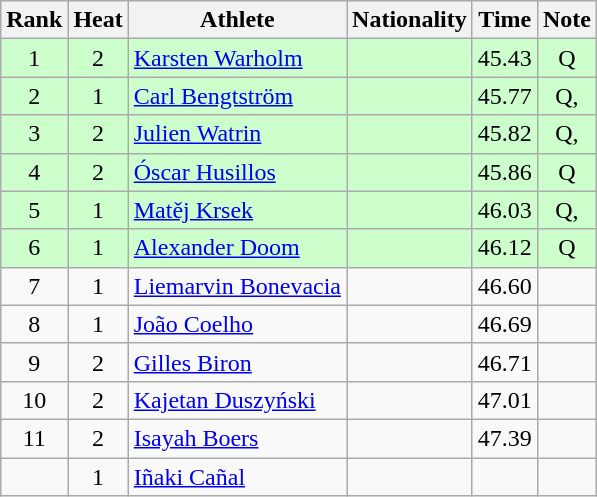<table class="wikitable sortable" style="text-align:center">
<tr>
<th>Rank</th>
<th>Heat</th>
<th>Athlete</th>
<th>Nationality</th>
<th>Time</th>
<th>Note</th>
</tr>
<tr bgcolor=ccffcc>
<td>1</td>
<td>2</td>
<td align=left><a href='#'>Karsten Warholm</a></td>
<td align=left></td>
<td>45.43</td>
<td>Q</td>
</tr>
<tr bgcolor=ccffcc>
<td>2</td>
<td>1</td>
<td align=left><a href='#'>Carl Bengtström</a></td>
<td align=left></td>
<td>45.77</td>
<td>Q, </td>
</tr>
<tr bgcolor=ccffcc>
<td>3</td>
<td>2</td>
<td align=left><a href='#'>Julien Watrin</a></td>
<td align=left></td>
<td>45.82</td>
<td>Q, </td>
</tr>
<tr bgcolor=ccffcc>
<td>4</td>
<td>2</td>
<td align=left><a href='#'>Óscar Husillos</a></td>
<td align=left></td>
<td>45.86</td>
<td>Q</td>
</tr>
<tr bgcolor=ccffcc>
<td>5</td>
<td>1</td>
<td align=left><a href='#'>Matěj Krsek</a></td>
<td align=left></td>
<td>46.03</td>
<td>Q, </td>
</tr>
<tr bgcolor=ccffcc>
<td>6</td>
<td>1</td>
<td align=left><a href='#'>Alexander Doom</a></td>
<td align=left></td>
<td>46.12</td>
<td>Q</td>
</tr>
<tr>
<td>7</td>
<td>1</td>
<td align=left><a href='#'>Liemarvin Bonevacia</a></td>
<td align=left></td>
<td>46.60</td>
<td></td>
</tr>
<tr>
<td>8</td>
<td>1</td>
<td align=left><a href='#'>João Coelho</a></td>
<td align=left></td>
<td>46.69</td>
<td></td>
</tr>
<tr>
<td>9</td>
<td>2</td>
<td align=left><a href='#'>Gilles Biron</a></td>
<td align=left></td>
<td>46.71</td>
<td></td>
</tr>
<tr>
<td>10</td>
<td>2</td>
<td align=left><a href='#'>Kajetan Duszyński</a></td>
<td align=left></td>
<td>47.01</td>
<td></td>
</tr>
<tr>
<td>11</td>
<td>2</td>
<td align=left><a href='#'>Isayah Boers</a></td>
<td align=left></td>
<td>47.39</td>
<td></td>
</tr>
<tr>
<td></td>
<td>1</td>
<td align=left><a href='#'>Iñaki Cañal</a></td>
<td align=left></td>
<td></td>
<td></td>
</tr>
</table>
